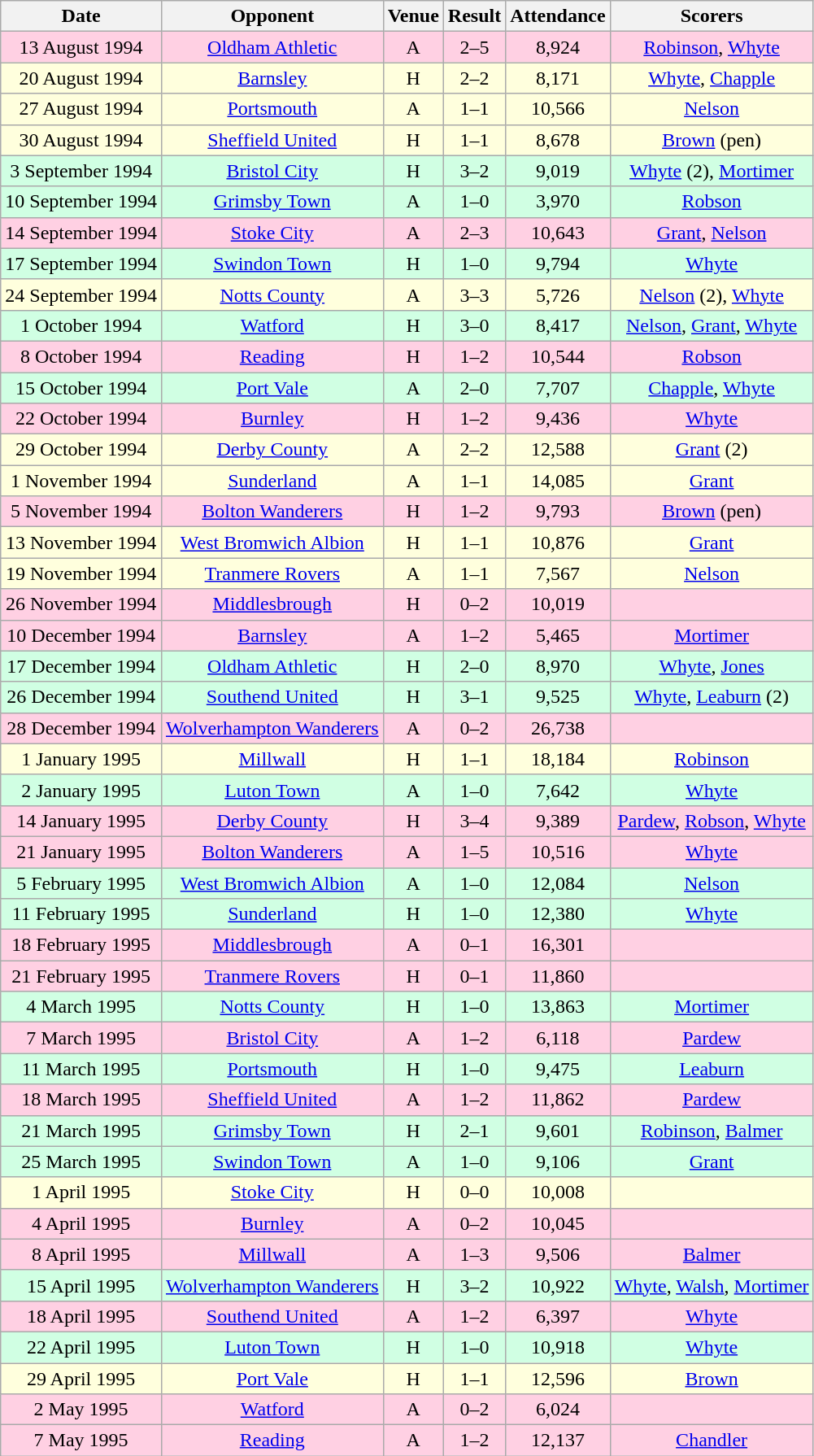<table class="wikitable sortable" style="font-size:100%; text-align:center">
<tr>
<th>Date</th>
<th>Opponent</th>
<th>Venue</th>
<th>Result</th>
<th>Attendance</th>
<th>Scorers</th>
</tr>
<tr style="background-color: #ffd0e3;">
<td>13 August 1994</td>
<td><a href='#'>Oldham Athletic</a></td>
<td>A</td>
<td>2–5</td>
<td>8,924</td>
<td><a href='#'>Robinson</a>, <a href='#'>Whyte</a></td>
</tr>
<tr style="background-color: #ffffdd;">
<td>20 August 1994</td>
<td><a href='#'>Barnsley</a></td>
<td>H</td>
<td>2–2</td>
<td>8,171</td>
<td><a href='#'>Whyte</a>, <a href='#'>Chapple</a></td>
</tr>
<tr style="background-color: #ffffdd;">
<td>27 August 1994</td>
<td><a href='#'>Portsmouth</a></td>
<td>A</td>
<td>1–1</td>
<td>10,566</td>
<td><a href='#'>Nelson</a></td>
</tr>
<tr style="background-color: #ffffdd;">
<td>30 August 1994</td>
<td><a href='#'>Sheffield United</a></td>
<td>H</td>
<td>1–1</td>
<td>8,678</td>
<td><a href='#'>Brown</a> (pen)</td>
</tr>
<tr style="background-color: #d0ffe3;">
<td>3 September 1994</td>
<td><a href='#'>Bristol City</a></td>
<td>H</td>
<td>3–2</td>
<td>9,019</td>
<td><a href='#'>Whyte</a> (2), <a href='#'>Mortimer</a></td>
</tr>
<tr style="background-color: #d0ffe3;">
<td>10 September 1994</td>
<td><a href='#'>Grimsby Town</a></td>
<td>A</td>
<td>1–0</td>
<td>3,970</td>
<td><a href='#'>Robson</a></td>
</tr>
<tr style="background-color: #ffd0e3;">
<td>14 September 1994</td>
<td><a href='#'>Stoke City</a></td>
<td>A</td>
<td>2–3</td>
<td>10,643</td>
<td><a href='#'>Grant</a>, <a href='#'>Nelson</a></td>
</tr>
<tr style="background-color: #d0ffe3;">
<td>17 September 1994</td>
<td><a href='#'>Swindon Town</a></td>
<td>H</td>
<td>1–0</td>
<td>9,794</td>
<td><a href='#'>Whyte</a></td>
</tr>
<tr style="background-color: #ffffdd;">
<td>24 September 1994</td>
<td><a href='#'>Notts County</a></td>
<td>A</td>
<td>3–3</td>
<td>5,726</td>
<td><a href='#'>Nelson</a> (2), <a href='#'>Whyte</a></td>
</tr>
<tr style="background-color: #d0ffe3;">
<td>1 October 1994</td>
<td><a href='#'>Watford</a></td>
<td>H</td>
<td>3–0</td>
<td>8,417</td>
<td><a href='#'>Nelson</a>, <a href='#'>Grant</a>, <a href='#'>Whyte</a></td>
</tr>
<tr style="background-color: #ffd0e3;">
<td>8 October 1994</td>
<td><a href='#'>Reading</a></td>
<td>H</td>
<td>1–2</td>
<td>10,544</td>
<td><a href='#'>Robson</a></td>
</tr>
<tr style="background-color: #d0ffe3;">
<td>15 October 1994</td>
<td><a href='#'>Port Vale</a></td>
<td>A</td>
<td>2–0</td>
<td>7,707</td>
<td><a href='#'>Chapple</a>, <a href='#'>Whyte</a></td>
</tr>
<tr style="background-color: #ffd0e3;">
<td>22 October 1994</td>
<td><a href='#'>Burnley</a></td>
<td>H</td>
<td>1–2</td>
<td>9,436</td>
<td><a href='#'>Whyte</a></td>
</tr>
<tr style="background-color: #ffffdd;">
<td>29 October 1994</td>
<td><a href='#'>Derby County</a></td>
<td>A</td>
<td>2–2</td>
<td>12,588</td>
<td><a href='#'>Grant</a> (2)</td>
</tr>
<tr style="background-color: #ffffdd;">
<td>1 November 1994</td>
<td><a href='#'>Sunderland</a></td>
<td>A</td>
<td>1–1</td>
<td>14,085</td>
<td><a href='#'>Grant</a></td>
</tr>
<tr style="background-color: #ffd0e3;">
<td>5 November 1994</td>
<td><a href='#'>Bolton Wanderers</a></td>
<td>H</td>
<td>1–2</td>
<td>9,793</td>
<td><a href='#'>Brown</a> (pen)</td>
</tr>
<tr style="background-color: #ffffdd;">
<td>13 November 1994</td>
<td><a href='#'>West Bromwich Albion</a></td>
<td>H</td>
<td>1–1</td>
<td>10,876</td>
<td><a href='#'>Grant</a></td>
</tr>
<tr style="background-color: #ffffdd;">
<td>19 November 1994</td>
<td><a href='#'>Tranmere Rovers</a></td>
<td>A</td>
<td>1–1</td>
<td>7,567</td>
<td><a href='#'>Nelson</a></td>
</tr>
<tr style="background-color: #ffd0e3;">
<td>26 November 1994</td>
<td><a href='#'>Middlesbrough</a></td>
<td>H</td>
<td>0–2</td>
<td>10,019</td>
<td></td>
</tr>
<tr style="background-color: #ffd0e3;">
<td>10 December 1994</td>
<td><a href='#'>Barnsley</a></td>
<td>A</td>
<td>1–2</td>
<td>5,465</td>
<td><a href='#'>Mortimer</a></td>
</tr>
<tr style="background-color: #d0ffe3;">
<td>17 December 1994</td>
<td><a href='#'>Oldham Athletic</a></td>
<td>H</td>
<td>2–0</td>
<td>8,970</td>
<td><a href='#'>Whyte</a>, <a href='#'>Jones</a></td>
</tr>
<tr style="background-color: #d0ffe3;">
<td>26 December 1994</td>
<td><a href='#'>Southend United</a></td>
<td>H</td>
<td>3–1</td>
<td>9,525</td>
<td><a href='#'>Whyte</a>, <a href='#'>Leaburn</a> (2)</td>
</tr>
<tr style="background-color: #ffd0e3;">
<td>28 December 1994</td>
<td><a href='#'>Wolverhampton Wanderers</a></td>
<td>A</td>
<td>0–2</td>
<td>26,738</td>
<td></td>
</tr>
<tr style="background-color: #ffffdd;">
<td>1 January 1995</td>
<td><a href='#'>Millwall</a></td>
<td>H</td>
<td>1–1</td>
<td>18,184</td>
<td><a href='#'>Robinson</a></td>
</tr>
<tr style="background-color: #d0ffe3;">
<td>2 January 1995</td>
<td><a href='#'>Luton Town</a></td>
<td>A</td>
<td>1–0</td>
<td>7,642</td>
<td><a href='#'>Whyte</a></td>
</tr>
<tr style="background-color: #ffd0e3;">
<td>14 January 1995</td>
<td><a href='#'>Derby County</a></td>
<td>H</td>
<td>3–4</td>
<td>9,389</td>
<td><a href='#'>Pardew</a>, <a href='#'>Robson</a>, <a href='#'>Whyte</a></td>
</tr>
<tr style="background-color: #ffd0e3;">
<td>21 January 1995</td>
<td><a href='#'>Bolton Wanderers</a></td>
<td>A</td>
<td>1–5</td>
<td>10,516</td>
<td><a href='#'>Whyte</a></td>
</tr>
<tr style="background-color: #d0ffe3;">
<td>5 February 1995</td>
<td><a href='#'>West Bromwich Albion</a></td>
<td>A</td>
<td>1–0</td>
<td>12,084</td>
<td><a href='#'>Nelson</a></td>
</tr>
<tr style="background-color: #d0ffe3;">
<td>11 February 1995</td>
<td><a href='#'>Sunderland</a></td>
<td>H</td>
<td>1–0</td>
<td>12,380</td>
<td><a href='#'>Whyte</a></td>
</tr>
<tr style="background-color: #ffd0e3;">
<td>18 February 1995</td>
<td><a href='#'>Middlesbrough</a></td>
<td>A</td>
<td>0–1</td>
<td>16,301</td>
<td></td>
</tr>
<tr style="background-color: #ffd0e3;">
<td>21 February 1995</td>
<td><a href='#'>Tranmere Rovers</a></td>
<td>H</td>
<td>0–1</td>
<td>11,860</td>
<td></td>
</tr>
<tr style="background-color: #d0ffe3;">
<td>4 March 1995</td>
<td><a href='#'>Notts County</a></td>
<td>H</td>
<td>1–0</td>
<td>13,863</td>
<td><a href='#'>Mortimer</a></td>
</tr>
<tr style="background-color: #ffd0e3;">
<td>7 March 1995</td>
<td><a href='#'>Bristol City</a></td>
<td>A</td>
<td>1–2</td>
<td>6,118</td>
<td><a href='#'>Pardew</a></td>
</tr>
<tr style="background-color: #d0ffe3;">
<td>11 March 1995</td>
<td><a href='#'>Portsmouth</a></td>
<td>H</td>
<td>1–0</td>
<td>9,475</td>
<td><a href='#'>Leaburn</a></td>
</tr>
<tr style="background-color: #ffd0e3;">
<td>18 March 1995</td>
<td><a href='#'>Sheffield United</a></td>
<td>A</td>
<td>1–2</td>
<td>11,862</td>
<td><a href='#'>Pardew</a></td>
</tr>
<tr style="background-color: #d0ffe3;">
<td>21 March 1995</td>
<td><a href='#'>Grimsby Town</a></td>
<td>H</td>
<td>2–1</td>
<td>9,601</td>
<td><a href='#'>Robinson</a>, <a href='#'>Balmer</a></td>
</tr>
<tr style="background-color: #d0ffe3;">
<td>25 March 1995</td>
<td><a href='#'>Swindon Town</a></td>
<td>A</td>
<td>1–0</td>
<td>9,106</td>
<td><a href='#'>Grant</a></td>
</tr>
<tr style="background-color: #ffffdd;">
<td>1 April 1995</td>
<td><a href='#'>Stoke City</a></td>
<td>H</td>
<td>0–0</td>
<td>10,008</td>
<td></td>
</tr>
<tr style="background-color: #ffd0e3;">
<td>4 April 1995</td>
<td><a href='#'>Burnley</a></td>
<td>A</td>
<td>0–2</td>
<td>10,045</td>
<td></td>
</tr>
<tr style="background-color: #ffd0e3;">
<td>8 April 1995</td>
<td><a href='#'>Millwall</a></td>
<td>A</td>
<td>1–3</td>
<td>9,506</td>
<td><a href='#'>Balmer</a></td>
</tr>
<tr style="background-color: #d0ffe3;">
<td>15 April 1995</td>
<td><a href='#'>Wolverhampton Wanderers</a></td>
<td>H</td>
<td>3–2</td>
<td>10,922</td>
<td><a href='#'>Whyte</a>, <a href='#'>Walsh</a>, <a href='#'>Mortimer</a></td>
</tr>
<tr style="background-color: #ffd0e3;">
<td>18 April 1995</td>
<td><a href='#'>Southend United</a></td>
<td>A</td>
<td>1–2</td>
<td>6,397</td>
<td><a href='#'>Whyte</a></td>
</tr>
<tr style="background-color: #d0ffe3;">
<td>22 April 1995</td>
<td><a href='#'>Luton Town</a></td>
<td>H</td>
<td>1–0</td>
<td>10,918</td>
<td><a href='#'>Whyte</a></td>
</tr>
<tr style="background-color: #ffffdd;">
<td>29 April 1995</td>
<td><a href='#'>Port Vale</a></td>
<td>H</td>
<td>1–1</td>
<td>12,596</td>
<td><a href='#'>Brown</a></td>
</tr>
<tr style="background-color: #ffd0e3;">
<td>2 May 1995</td>
<td><a href='#'>Watford</a></td>
<td>A</td>
<td>0–2</td>
<td>6,024</td>
<td></td>
</tr>
<tr style="background-color: #ffd0e3;">
<td>7 May 1995</td>
<td><a href='#'>Reading</a></td>
<td>A</td>
<td>1–2</td>
<td>12,137</td>
<td><a href='#'>Chandler</a></td>
</tr>
</table>
